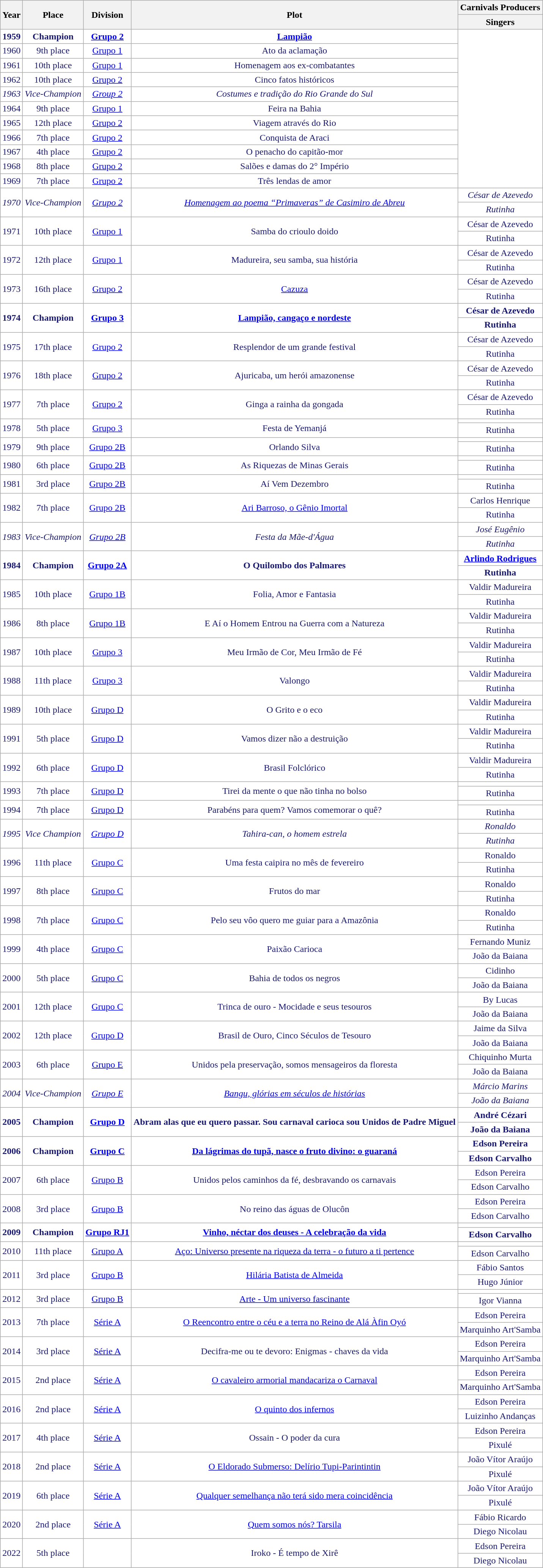<table class="wikitable sortable" style="text-align:center">
<tr align="center">
<th rowspan="2">Year</th>
<th rowspan="2">Place</th>
<th rowspan="2">Division</th>
<th rowspan="2">Plot</th>
<th>Carnivals Producers</th>
</tr>
<tr align="center">
<th>Singers</th>
</tr>
<tr style="background-color:white; color:midnightblue; text:align=center">
<td><strong>1959</strong></td>
<td><strong>Champion</strong></td>
<td><strong><a href='#'>Grupo 2</a></strong></td>
<td><strong><a href='#'>Lampião</a></strong></td>
<td rowspan="11"></td>
</tr>
<tr style="background-color:white; color:midnightblue; text:align=center">
<td>1960</td>
<td>9th place</td>
<td><a href='#'>Grupo 1</a></td>
<td>Ato da aclamação</td>
</tr>
<tr style="background-color:white; color:midnightblue; text:align=center">
<td>1961</td>
<td>10th place</td>
<td><a href='#'>Grupo 1</a></td>
<td>Homenagem aos ex-combatantes</td>
</tr>
<tr style="background-color:white; color:midnightblue; text:align=center">
<td>1962</td>
<td>10th place</td>
<td><a href='#'>Grupo 2</a></td>
<td>Cinco fatos históricos</td>
</tr>
<tr style="background-color:white; color:midnightblue; text:align=center">
<td><em>1963</em></td>
<td><em>Vice-Champion</em></td>
<td><em><a href='#'>Group 2</a></em></td>
<td><em>Costumes e tradição do Rio Grande do Sul </em></td>
</tr>
<tr style="background-color:white; color:midnightblue; text:align=center">
<td>1964</td>
<td>9th place</td>
<td><a href='#'>Grupo 1</a></td>
<td>Feira na Bahia</td>
</tr>
<tr style="background-color:white; color:midnightblue; text:align=center">
<td>1965</td>
<td>12th place</td>
<td><a href='#'>Grupo 2</a></td>
<td>Viagem através do Rio</td>
</tr>
<tr style="background-color:white; color:midnightblue; text:align=center">
<td>1966</td>
<td>7th place</td>
<td><a href='#'>Grupo 2</a></td>
<td>Conquista de Araci</td>
</tr>
<tr style="background-color:white; color:midnightblue; text:align=center">
<td>1967</td>
<td>4th place</td>
<td><a href='#'>Grupo 2</a></td>
<td>O penacho do capitão-mor</td>
</tr>
<tr style="background-color:white; color:midnightblue; text:align=center">
<td>1968</td>
<td>8th place</td>
<td><a href='#'>Grupo 2</a></td>
<td>Salões e damas do 2° Império</td>
</tr>
<tr style="background-color:white; color:midnightblue; text:align=center">
<td>1969</td>
<td>7th place</td>
<td><a href='#'>Grupo 2</a></td>
<td>Três lendas de amor</td>
</tr>
<tr style="background-color:white; color:midnightblue; text:align=center">
<td rowspan="2"><em>1970</em></td>
<td rowspan="2"><em>Vice-Champion</em></td>
<td rowspan="2"><em><a href='#'>Grupo 2</a></em></td>
<td rowspan="2"><em><a href='#'>Homenagem ao poema “Primaveras” de Casimiro de Abreu</a></em></td>
<td><em>César de Azevedo</em></td>
</tr>
<tr style="background-color:white; color:midnightblue; text:align=center">
<td><em>Rutinha</em></td>
</tr>
<tr style="background-color:white; color:midnightblue; text:align=center">
<td rowspan="2">1971</td>
<td rowspan="2">10th place</td>
<td rowspan="2"><a href='#'>Grupo 1</a></td>
<td rowspan="2">Samba do crioulo doido</td>
<td>César de Azevedo</td>
</tr>
<tr style="background-color:white; color:midnightblue; text:align=center">
<td>Rutinha</td>
</tr>
<tr style="background-color:white; color:midnightblue; text:align=center">
<td rowspan="2">1972</td>
<td rowspan="2">12th place</td>
<td rowspan="2"><a href='#'>Grupo 1</a></td>
<td rowspan="2">Madureira, seu samba, sua história</td>
<td>César de Azevedo</td>
</tr>
<tr style="background-color:white; color:midnightblue; text:align=center">
<td>Rutinha</td>
</tr>
<tr style="background-color:white; color:midnightblue; text:align=center">
<td rowspan="2">1973</td>
<td rowspan="2">16th place</td>
<td rowspan="2"><a href='#'>Grupo 2</a></td>
<td rowspan="2"><a href='#'>Cazuza</a></td>
<td>César de Azevedo</td>
</tr>
<tr style="background-color:white; color:midnightblue; text:align=center">
<td>Rutinha</td>
</tr>
<tr style="background-color:white; color:midnightblue; text:align=center">
<td rowspan="2"><strong>1974</strong></td>
<td rowspan="2"><strong>Champion</strong></td>
<td rowspan="2"><strong><a href='#'>Grupo 3</a></strong></td>
<td rowspan="2"><strong><a href='#'>Lampião, cangaço e nordeste</a></strong></td>
<td><strong>César de Azevedo</strong></td>
</tr>
<tr style="background-color:white; color:midnightblue; text:align=center">
<td><strong>Rutinha</strong></td>
</tr>
<tr style="background-color:white; color:midnightblue; text:align=center">
<td rowspan="2">1975</td>
<td rowspan="2">17th place</td>
<td rowspan="2"><a href='#'>Grupo 2</a></td>
<td rowspan="2">Resplendor de um grande festival</td>
<td>César de Azevedo</td>
</tr>
<tr style="background-color:white; color:midnightblue; text:align=center">
<td>Rutinha</td>
</tr>
<tr style="background-color:white; color:midnightblue; text:align=center">
<td rowspan="2">1976</td>
<td rowspan="2">18th place</td>
<td rowspan="2"><a href='#'>Grupo 2</a></td>
<td rowspan="2">Ajuricaba, um herói amazonense</td>
<td>César de Azevedo</td>
</tr>
<tr style="background-color:white; color:midnightblue; text:align=center">
<td>Rutinha</td>
</tr>
<tr style="background-color:white; color:midnightblue; text:align=center">
<td rowspan="2">1977</td>
<td rowspan="2">7th place</td>
<td rowspan="2"><a href='#'>Grupo 2</a></td>
<td rowspan="2">Ginga a rainha da gongada</td>
<td>César de Azevedo</td>
</tr>
<tr style="background-color:white; color:midnightblue; text:align=center">
<td>Rutinha</td>
</tr>
<tr style="background-color:white; color:midnightblue; text:align=center">
<td rowspan="2">1978</td>
<td rowspan="2">5th place</td>
<td rowspan="2"><a href='#'>Grupo 3</a></td>
<td rowspan="2">Festa de Yemanjá</td>
<td></td>
</tr>
<tr style="background-color:white; color:midnightblue; text:align=center">
<td>Rutinha</td>
</tr>
<tr style="background-color:white; color:midnightblue; text:align=center">
<td rowspan="2">1979</td>
<td rowspan="2">9th place</td>
<td rowspan="2"><a href='#'>Grupo 2B</a></td>
<td rowspan="2">Orlando Silva</td>
<td></td>
</tr>
<tr style="background-color:white; color:midnightblue; text:align=center">
<td>Rutinha</td>
</tr>
<tr style="background-color:white; color:midnightblue; text:align=center">
<td rowspan="2">1980</td>
<td rowspan="2">6th place</td>
<td rowspan="2"><a href='#'>Grupo 2B</a></td>
<td rowspan="2">As Riquezas de Minas Gerais</td>
<td></td>
</tr>
<tr style="background-color:white; color:midnightblue; text:align=center">
<td>Rutinha</td>
</tr>
<tr style="background-color:white; color:midnightblue; text:align=center">
<td rowspan="2">1981</td>
<td rowspan="2">3rd place</td>
<td rowspan="2"><a href='#'>Grupo 2B</a></td>
<td rowspan="2">Aí Vem Dezembro</td>
<td></td>
</tr>
<tr style="background-color:white; color:midnightblue; text:align=center">
<td>Rutinha</td>
</tr>
<tr style="background-color:white; color:midnightblue; text:align=center">
<td rowspan="2">1982</td>
<td rowspan="2">7th place</td>
<td rowspan="2"><a href='#'>Grupo 2B</a></td>
<td rowspan="2"><a href='#'>Ari Barroso, o Gênio Imortal</a></td>
<td>Carlos Henrique</td>
</tr>
<tr style="background-color:white; color:midnightblue; text:align=center">
<td>Rutinha</td>
</tr>
<tr style="background-color:white; color:midnightblue; text:align=center">
<td rowspan="2"><em>1983</em></td>
<td rowspan="2"><em>Vice-Champion</em></td>
<td rowspan="2"><em><a href='#'>Grupo 2B</a></em></td>
<td rowspan="2"><em>Festa da Mãe-d'Água</em></td>
<td><em>José Eugênio</em></td>
</tr>
<tr style="background-color:white; color:midnightblue; text:align=center">
<td><em>Rutinha</em></td>
</tr>
<tr style="background-color:white; color:midnightblue; text:align=center">
<td rowspan="2"><strong>1984</strong></td>
<td rowspan="2"><strong>Champion</strong></td>
<td rowspan="2"><strong><a href='#'>Grupo 2A</a></strong></td>
<td rowspan="2"><strong>O Quilombo dos Palmares</strong></td>
<td><strong><a href='#'>Arlindo Rodrigues</a></strong></td>
</tr>
<tr style="background-color:white; color:midnightblue; text:align=center">
<td><strong>Rutinha</strong></td>
</tr>
<tr style="background-color:white; color:midnightblue; text:align=center">
<td rowspan="2">1985</td>
<td rowspan="2">10th place</td>
<td rowspan="2"><a href='#'>Grupo 1B</a></td>
<td rowspan="2">Folia, Amor e Fantasia</td>
<td>Valdir Madureira</td>
</tr>
<tr style="background-color:white; color:midnightblue; text:align=center">
<td>Rutinha</td>
</tr>
<tr style="background-color:white; color:midnightblue; text:align=center">
<td rowspan="2">1986</td>
<td rowspan="2">8th place</td>
<td rowspan="2"><a href='#'>Grupo 1B</a></td>
<td rowspan="2">E Aí o Homem Entrou na Guerra com a Natureza</td>
<td>Valdir Madureira</td>
</tr>
<tr style="background-color:white; color:midnightblue; text:align=center">
<td>Rutinha</td>
</tr>
<tr style="background-color:white; color:midnightblue; text:align=center">
<td rowspan="2">1987</td>
<td rowspan="2">10th place</td>
<td rowspan="2"><a href='#'>Grupo 3</a></td>
<td rowspan="2">Meu Irmão de Cor, Meu Irmão de Fé</td>
<td>Valdir Madureira</td>
</tr>
<tr style="background-color:white; color:midnightblue; text:align=center">
<td>Rutinha</td>
</tr>
<tr style="background-color:white; color:midnightblue; text:align=center">
<td rowspan="2">1988</td>
<td rowspan="2">11th place</td>
<td rowspan="2"><a href='#'>Grupo 3</a></td>
<td rowspan="2">Valongo</td>
<td>Valdir Madureira</td>
</tr>
<tr style="background-color:white; color:midnightblue; text:align=center">
<td>Rutinha</td>
</tr>
<tr style="background-color:white; color:midnightblue; text:align=center">
<td rowspan="2">1989</td>
<td rowspan="2">10th place</td>
<td rowspan="2"><a href='#'>Grupo D</a></td>
<td rowspan="2">O Grito e o eco</td>
<td>Valdir Madureira</td>
</tr>
<tr style="background-color:white; color:midnightblue; text:align=center">
<td>Rutinha</td>
</tr>
<tr style="background-color:white; color:midnightblue; text:align=center">
<td rowspan="2">1991</td>
<td rowspan="2">5th place</td>
<td rowspan="2"><a href='#'>Grupo D</a></td>
<td rowspan="2">Vamos dizer não a destruição</td>
<td>Valdir Madureira</td>
</tr>
<tr style="background-color:white; color:midnightblue; text:align=center">
<td>Rutinha</td>
</tr>
<tr style="background-color:white; color:midnightblue; text:align=center">
<td rowspan="2">1992</td>
<td rowspan="2">6th place</td>
<td rowspan="2"><a href='#'>Grupo D</a></td>
<td rowspan="2">Brasil Folclórico</td>
<td>Valdir Madureira</td>
</tr>
<tr style="background-color:white; color:midnightblue; text:align=center">
<td>Rutinha</td>
</tr>
<tr style="background-color:white; color:midnightblue; text:align=center">
<td rowspan="2">1993</td>
<td rowspan="2">7th place</td>
<td rowspan="2"><a href='#'>Grupo D</a></td>
<td rowspan="2">Tirei da mente o que não tinha no bolso</td>
<td></td>
</tr>
<tr style="background-color:white; color:midnightblue; text:align=center">
<td>Rutinha</td>
</tr>
<tr style="background-color:white; color:midnightblue; text:align=center">
<td rowspan="2">1994</td>
<td rowspan="2">7th place</td>
<td rowspan="2"><a href='#'>Grupo D</a></td>
<td rowspan="2">Parabéns para quem? Vamos comemorar o quê?</td>
<td></td>
</tr>
<tr style="background-color:white; color:midnightblue; text:align=center">
<td>Rutinha</td>
</tr>
<tr style="background-color:white; color:midnightblue; text:align=center">
<td rowspan="2"><em>1995</em></td>
<td rowspan="2"><em>Vice Champion</em></td>
<td rowspan="2"><em><a href='#'>Grupo D</a></em></td>
<td rowspan="2"><em>Tahira-can, o homem estrela</em></td>
<td><em>Ronaldo</em></td>
</tr>
<tr style="background-color:white; color:midnightblue; text:align=center">
<td><em>Rutinha</em></td>
</tr>
<tr style="background-color:white; color:midnightblue; text:align=center">
<td rowspan="2">1996</td>
<td rowspan="2">11th place</td>
<td rowspan="2"><a href='#'>Grupo C</a></td>
<td rowspan="2">Uma festa caipira no mês de fevereiro</td>
<td>Ronaldo</td>
</tr>
<tr style="background-color:white; color:midnightblue; text:align=center">
<td>Rutinha</td>
</tr>
<tr style="background-color:white; color:midnightblue; text:align=center">
<td rowspan="2">1997</td>
<td rowspan="2">8th place</td>
<td rowspan="2"><a href='#'>Grupo C</a></td>
<td rowspan="2">Frutos do mar</td>
<td>Ronaldo</td>
</tr>
<tr style="background-color:white; color:midnightblue; text:align=center">
<td>Rutinha</td>
</tr>
<tr style="background-color:white; color:midnightblue; text:align=center">
<td rowspan="2">1998</td>
<td rowspan="2">7th place</td>
<td rowspan="2"><a href='#'>Grupo C</a></td>
<td rowspan="2">Pelo seu vôo quero me guiar para a Amazônia</td>
<td>Ronaldo</td>
</tr>
<tr style="background-color:white; color:midnightblue; text:align=center">
<td>Rutinha</td>
</tr>
<tr style="background-color:white; color:midnightblue; text:align=center">
<td rowspan="2">1999</td>
<td rowspan="2">4th place</td>
<td rowspan="2"><a href='#'>Grupo C</a></td>
<td rowspan="2">Paixão Carioca</td>
<td>Fernando Muniz</td>
</tr>
<tr style="background-color:white; color:midnightblue; text:align=center">
<td>João da Baiana</td>
</tr>
<tr style="background-color:white; color:midnightblue; text:align=center">
<td rowspan="2">2000</td>
<td rowspan="2">5th place</td>
<td rowspan="2"><a href='#'>Grupo C</a></td>
<td rowspan="2">Bahia de todos os negros</td>
<td>Cidinho</td>
</tr>
<tr style="background-color:white; color:midnightblue; text:align=center">
<td>João da Baiana</td>
</tr>
<tr style="background-color:white; color:midnightblue; text:align=center">
<td rowspan="2">2001</td>
<td rowspan="2">12th place</td>
<td rowspan="2"><a href='#'>Grupo C</a></td>
<td rowspan="2">Trinca de ouro - Mocidade e seus tesouros</td>
<td>By Lucas</td>
</tr>
<tr style="background-color:white; color:midnightblue; text:align=center">
<td>João da Baiana</td>
</tr>
<tr style="background-color:white; color:midnightblue; text:align=center">
<td rowspan="2">2002</td>
<td rowspan="2">12th place</td>
<td rowspan="2"><a href='#'>Grupo D</a></td>
<td rowspan="2">Brasil de Ouro, Cinco Séculos de Tesouro</td>
<td>Jaime da Silva</td>
</tr>
<tr style="background-color:white; color:midnightblue; text:align=center">
<td>João da Baiana</td>
</tr>
<tr style="background-color:white; color:midnightblue; text:align=center">
<td rowspan="2">2003</td>
<td rowspan="2">6th place</td>
<td rowspan="2"><a href='#'>Grupo E</a></td>
<td rowspan="2">Unidos pela preservação, somos mensageiros da floresta</td>
<td>Chiquinho Murta</td>
</tr>
<tr style="background-color:white; color:midnightblue; text:align=center">
<td>João da Baiana</td>
</tr>
<tr style="background-color:white; color:midnightblue; text:align=center">
<td rowspan="2"><em>2004</em></td>
<td rowspan="2"><em>Vice-Champion</em></td>
<td rowspan="2"><em><a href='#'>Grupo E</a></em></td>
<td rowspan="2"><em><a href='#'>Bangu, glórias em séculos de histórias</a></em></td>
<td><em>Márcio Marins</em></td>
</tr>
<tr style="background-color:white; color:midnightblue; text:align=center">
<td><em>João da Baiana</em></td>
</tr>
<tr style="background-color:white; color:midnightblue; text:align=center">
<td rowspan="2"><strong>2005</strong></td>
<td rowspan="2"><strong>Champion</strong></td>
<td rowspan="2"><strong><a href='#'>Grupo D</a></strong></td>
<td rowspan="2"><strong>Abram alas que eu quero passar. Sou carnaval carioca sou Unidos de Padre Miguel</strong></td>
<td><strong>André Cézari</strong></td>
</tr>
<tr style="background-color:white; color:midnightblue; text:align=center">
<td><strong>João da Baiana</strong></td>
</tr>
<tr style="background-color:white; color:midnightblue; text:align=center">
<td rowspan="2"><strong>2006</strong></td>
<td rowspan="2"><strong>Champion</strong></td>
<td rowspan="2"><strong><a href='#'>Grupo C</a></strong></td>
<td rowspan="2"><strong><a href='#'>Da lágrimas do tupã, nasce o fruto divino: o guaraná</a></strong></td>
<td><strong>Edson Pereira</strong></td>
</tr>
<tr style="background-color:white; color:midnightblue; text:align=center">
<td><strong>Edson Carvalho</strong></td>
</tr>
<tr style="background-color:white; color:midnightblue; text:align=center">
<td rowspan="2">2007</td>
<td rowspan="2">6th place</td>
<td rowspan="2"><a href='#'>Grupo B</a></td>
<td rowspan="2">Unidos pelos caminhos da fé, desbravando os carnavais</td>
<td>Edson Pereira</td>
</tr>
<tr style="background-color:white; color:midnightblue; text:align=center">
<td>Edson Carvalho</td>
</tr>
<tr style="background-color:white; color:midnightblue; text:align=center">
<td rowspan="2">2008</td>
<td rowspan="2">3rd place</td>
<td rowspan="2"><a href='#'>Grupo B</a></td>
<td rowspan="2">No reino das águas de Olucôn</td>
<td>Edson Pereira</td>
</tr>
<tr style="background-color:white; color:midnightblue; text:align=center">
<td>Edson Carvalho</td>
</tr>
<tr style="background-color:white; color:midnightblue; text:align=center">
<td rowspan="2"><strong>2009</strong></td>
<td rowspan="2"><strong>Champion</strong></td>
<td rowspan="2"><strong><a href='#'>Grupo RJ1</a></strong></td>
<td rowspan="2"><strong><a href='#'>Vinho, néctar dos deuses - A celebração da vida</a></strong></td>
<td><strong></strong></td>
</tr>
<tr style="background-color:white; color:midnightblue; text:align=center">
<td><strong>Edson Carvalho</strong></td>
</tr>
<tr style="background-color:white; color:midnightblue; text:align=center">
<td rowspan="2">2010</td>
<td rowspan="2">11th place</td>
<td rowspan="2"><a href='#'>Grupo A</a></td>
<td rowspan="2"><a href='#'>Aço: Universo presente na riqueza da terra - o futuro a ti pertence</a></td>
<td></td>
</tr>
<tr style="background-color:white; color:midnightblue; text:align=center">
<td>Edson Carvalho</td>
</tr>
<tr style="background-color:white; color:midnightblue; text:align=center">
<td rowspan="2">2011</td>
<td rowspan="2">3rd place</td>
<td rowspan="2"><a href='#'>Grupo B</a></td>
<td rowspan="2"><a href='#'>Hilária Batista de Almeida</a></td>
<td>Fábio Santos</td>
</tr>
<tr style="background-color:white; color:midnightblue; text:align=center">
<td>Hugo Júnior</td>
</tr>
<tr style="background-color:white; color:midnightblue; text:align=center">
<td rowspan="2">2012</td>
<td rowspan="2">3rd place</td>
<td rowspan="2"><a href='#'>Grupo B</a></td>
<td rowspan="2"><a href='#'>Arte - Um universo fascinante</a></td>
<td></td>
</tr>
<tr style="background-color:white; color:midnightblue; text:align=center">
<td>Igor Vianna</td>
</tr>
<tr style="background-color:white; color:midnightblue; text:align=center">
<td rowspan="2">2013</td>
<td rowspan="2">7th place</td>
<td rowspan="2"><a href='#'>Série A</a></td>
<td rowspan="2"><a href='#'>O Reencontro entre o céu e a terra no Reino de Alá Àfin Oyó</a></td>
<td>Edson Pereira</td>
</tr>
<tr style="background-color:white; color:midnightblue; text:align=center">
<td>Marquinho Art'Samba</td>
</tr>
<tr style="background-color:white; color:midnightblue; text:align=center">
<td rowspan="2">2014</td>
<td rowspan="2">3rd place</td>
<td rowspan="2"><a href='#'>Série A</a></td>
<td rowspan="2">Decifra-me ou te devoro: Enigmas - chaves da vida</td>
<td>Edson Pereira</td>
</tr>
<tr style="background-color:white; color:midnightblue; text:align=center">
<td>Marquinho Art'Samba</td>
</tr>
<tr style="background-color:white; color:midnightblue; text:align=center">
<td rowspan="2">2015</td>
<td rowspan="2">2nd place</td>
<td rowspan="2"><a href='#'>Série A</a></td>
<td rowspan="2"><a href='#'>O cavaleiro armorial mandacariza o Carnaval</a></td>
<td>Edson Pereira</td>
</tr>
<tr style="background-color:white; color:midnightblue; text:align=center">
<td>Marquinho Art'Samba</td>
</tr>
<tr style="background-color:white; color:midnightblue; text:align=center">
<td rowspan="2">2016</td>
<td rowspan="2">2nd place</td>
<td rowspan="2"><a href='#'>Série A</a></td>
<td rowspan="2"><a href='#'>O quinto dos infernos</a></td>
<td>Edson Pereira</td>
</tr>
<tr style="background-color:white; color:midnightblue; text:align=center">
<td>Luizinho Andanças</td>
</tr>
<tr style="background-color:white; color:midnightblue; text:align=center">
<td rowspan="2">2017</td>
<td rowspan="2">4th place</td>
<td rowspan="2"><a href='#'>Série A</a></td>
<td rowspan="2">Ossain - O poder da cura</td>
<td>Edson Pereira</td>
</tr>
<tr style="background-color:white; color:midnightblue; text:align=center">
<td>Pixulé</td>
</tr>
<tr style="background-color:white; color:midnightblue; text:align=center">
<td rowspan="2">2018</td>
<td rowspan="2">2nd place</td>
<td rowspan="2"><a href='#'>Série A</a></td>
<td rowspan="2"><a href='#'>O Eldorado Submerso: Delírio Tupi-Parintintin</a></td>
<td>João Vítor Araújo</td>
</tr>
<tr style="background-color:white; color:midnightblue; text:align=center">
<td>Pixulé</td>
</tr>
<tr style="background-color:white; color:midnightblue; text:align=center">
<td rowspan="2">2019</td>
<td rowspan="2">6th place</td>
<td rowspan="2"><a href='#'>Série A</a></td>
<td rowspan="2"><a href='#'>Qualquer semelhança não terá sido mera coincidência</a></td>
<td>João Vítor Araújo</td>
</tr>
<tr style="background-color:white; color:midnightblue; text:align=center">
<td>Pixulé</td>
</tr>
<tr style="background-color:white; color:midnightblue; text:align=center">
<td rowspan="2">2020</td>
<td rowspan="2">2nd place</td>
<td rowspan="2"><a href='#'>Série A</a></td>
<td rowspan="2"><a href='#'>Quem somos nós? Tarsila</a></td>
<td>Fábio Ricardo</td>
</tr>
<tr style="background-color:white; color:midnightblue; text:align=center">
<td>Diego Nicolau</td>
</tr>
<tr style="background-color:white; color:midnightblue; text:align=center">
<td rowspan="2">2022</td>
<td rowspan="2">5th place</td>
<td rowspan="2"></td>
<td rowspan="2">Iroko - É tempo de Xirê</td>
<td>Edson Pereira</td>
</tr>
<tr style="background-color:white; color:midnightblue; text:align=center">
<td>Diego Nicolau</td>
</tr>
</table>
